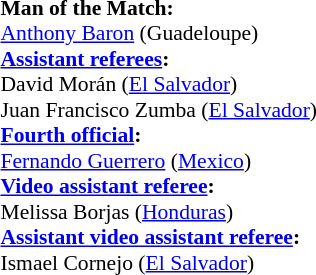<table style="width:100%; font-size:90%;">
<tr>
<td><br><strong>Man of the Match:</strong>
<br><a href='#'>Anthony Baron</a> (Guadeloupe)<br><strong><a href='#'>Assistant referees</a>:</strong>
<br>David Morán (<a href='#'>El Salvador</a>)
<br>Juan Francisco Zumba (<a href='#'>El Salvador</a>)
<br><strong><a href='#'>Fourth official</a>:</strong>
<br><a href='#'>Fernando Guerrero</a> (<a href='#'>Mexico</a>)
<br><strong><a href='#'>Video assistant referee</a>:</strong>
<br>Melissa Borjas (<a href='#'>Honduras</a>)
<br><strong><a href='#'>Assistant video assistant referee</a>:</strong>
<br>Ismael Cornejo (<a href='#'>El Salvador</a>)</td>
</tr>
</table>
